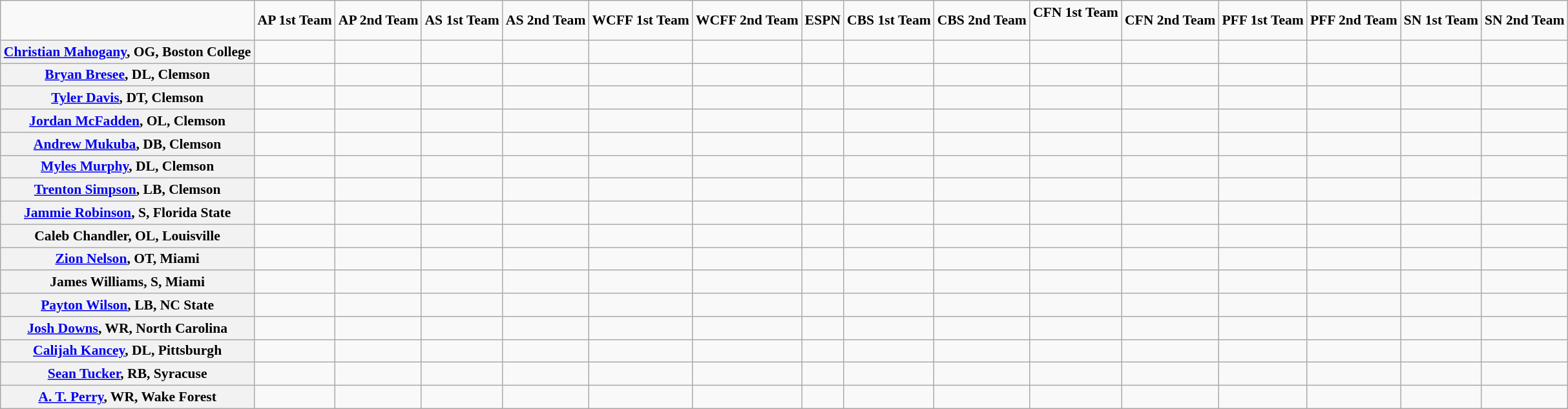<table class="wikitable" style="white-space:nowrap; font-size:90%; text-align:center;">
<tr>
<td></td>
<td><strong>AP 1st Team</strong></td>
<td><strong>AP 2nd Team</strong></td>
<td><strong>AS 1st Team</strong></td>
<td><strong>AS 2nd Team</strong></td>
<td><strong>WCFF 1st Team</strong></td>
<td><strong>WCFF 2nd Team</strong></td>
<td><strong>ESPN</strong></td>
<td><strong>CBS 1st Team</strong></td>
<td><strong>CBS 2nd Team</strong></td>
<td><strong>CFN 1st Team</strong><br><br></td>
<td><strong>CFN 2nd Team</strong></td>
<td><strong>PFF 1st Team</strong></td>
<td><strong>PFF 2nd Team</strong></td>
<td><strong>SN 1st Team</strong></td>
<td><strong>SN 2nd Team</strong></td>
</tr>
<tr>
<th><a href='#'>Christian Mahogany</a>, OG, Boston College</th>
<td></td>
<td></td>
<td></td>
<td></td>
<td></td>
<td></td>
<td></td>
<td></td>
<td></td>
<td></td>
<td></td>
<td></td>
<td></td>
<td></td>
<td></td>
</tr>
<tr>
<th><a href='#'>Bryan Bresee</a>, DL, Clemson</th>
<td></td>
<td></td>
<td></td>
<td></td>
<td></td>
<td></td>
<td></td>
<td></td>
<td></td>
<td></td>
<td></td>
<td></td>
<td></td>
<td></td>
<td></td>
</tr>
<tr>
<th><a href='#'>Tyler Davis</a>, DT, Clemson</th>
<td></td>
<td></td>
<td></td>
<td></td>
<td></td>
<td></td>
<td></td>
<td></td>
<td></td>
<td></td>
<td></td>
<td></td>
<td></td>
<td></td>
<td></td>
</tr>
<tr>
<th><a href='#'>Jordan McFadden</a>, OL, Clemson</th>
<td></td>
<td></td>
<td></td>
<td></td>
<td></td>
<td></td>
<td></td>
<td></td>
<td></td>
<td></td>
<td></td>
<td></td>
<td></td>
<td></td>
<td></td>
</tr>
<tr>
<th><a href='#'>Andrew Mukuba</a>, DB, Clemson</th>
<td></td>
<td></td>
<td></td>
<td></td>
<td></td>
<td></td>
<td></td>
<td></td>
<td></td>
<td></td>
<td></td>
<td></td>
<td></td>
<td></td>
<td></td>
</tr>
<tr>
<th><a href='#'>Myles Murphy</a>, DL, Clemson</th>
<td></td>
<td></td>
<td></td>
<td></td>
<td></td>
<td></td>
<td></td>
<td></td>
<td></td>
<td></td>
<td></td>
<td></td>
<td></td>
<td></td>
<td></td>
</tr>
<tr>
<th><a href='#'>Trenton Simpson</a>, LB, Clemson</th>
<td></td>
<td></td>
<td></td>
<td></td>
<td></td>
<td></td>
<td></td>
<td></td>
<td></td>
<td></td>
<td></td>
<td></td>
<td></td>
<td></td>
<td></td>
</tr>
<tr>
<th><a href='#'>Jammie Robinson</a>, S, Florida State</th>
<td></td>
<td></td>
<td></td>
<td></td>
<td></td>
<td></td>
<td></td>
<td></td>
<td></td>
<td></td>
<td></td>
<td></td>
<td></td>
<td></td>
<td></td>
</tr>
<tr>
<th>Caleb Chandler, OL, Louisville</th>
<td></td>
<td></td>
<td></td>
<td></td>
<td></td>
<td></td>
<td></td>
<td></td>
<td></td>
<td></td>
<td></td>
<td></td>
<td></td>
<td></td>
<td></td>
</tr>
<tr>
<th><a href='#'>Zion Nelson</a>, OT, Miami</th>
<td></td>
<td></td>
<td></td>
<td></td>
<td></td>
<td></td>
<td></td>
<td></td>
<td></td>
<td></td>
<td></td>
<td></td>
<td></td>
<td></td>
<td></td>
</tr>
<tr>
<th>James Williams, S, Miami</th>
<td></td>
<td></td>
<td></td>
<td></td>
<td></td>
<td></td>
<td></td>
<td></td>
<td></td>
<td></td>
<td></td>
<td></td>
<td></td>
<td></td>
<td></td>
</tr>
<tr>
<th><a href='#'>Payton Wilson</a>, LB, NC State</th>
<td></td>
<td></td>
<td></td>
<td></td>
<td></td>
<td></td>
<td></td>
<td></td>
<td></td>
<td></td>
<td></td>
<td></td>
<td></td>
<td></td>
<td></td>
</tr>
<tr>
<th><a href='#'>Josh Downs</a>, WR, North Carolina</th>
<td></td>
<td></td>
<td></td>
<td></td>
<td></td>
<td></td>
<td></td>
<td></td>
<td></td>
<td></td>
<td></td>
<td></td>
<td></td>
<td></td>
<td></td>
</tr>
<tr>
<th><a href='#'>Calijah Kancey</a>, DL, Pittsburgh</th>
<td></td>
<td></td>
<td></td>
<td></td>
<td></td>
<td></td>
<td></td>
<td></td>
<td></td>
<td></td>
<td></td>
<td></td>
<td></td>
<td></td>
<td></td>
</tr>
<tr>
<th><a href='#'>Sean Tucker</a>, RB, Syracuse</th>
<td></td>
<td></td>
<td></td>
<td></td>
<td></td>
<td></td>
<td></td>
<td></td>
<td></td>
<td></td>
<td></td>
<td></td>
<td></td>
<td></td>
<td></td>
</tr>
<tr>
<th><a href='#'>A. T. Perry</a>, WR, Wake Forest</th>
<td></td>
<td></td>
<td></td>
<td></td>
<td></td>
<td></td>
<td></td>
<td></td>
<td></td>
<td></td>
<td></td>
<td></td>
<td></td>
<td></td>
<td></td>
</tr>
</table>
